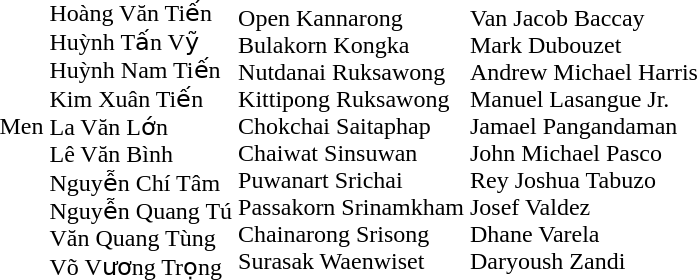<table>
<tr>
<td>Men</td>
<td nowrap=true><br>Hoàng Văn Tiến<br>Huỳnh Tấn Vỹ<br>Huỳnh Nam Tiến<br>Kim Xuân Tiến<br>La Văn Lớn<br>Lê Văn Bình<br>Nguyễn Chí Tâm<br>Nguyễn Quang Tú<br>Văn Quang Tùng<br>Võ Vương Trọng</td>
<td nowrap=true><br>Open Kannarong<br>Bulakorn Kongka<br>Nutdanai Ruksawong<br>Kittipong Ruksawong<br>Chokchai Saitaphap<br>Chaiwat Sinsuwan<br>Puwanart Srichai<br>Passakorn Srinamkham<br>Chainarong Srisong<br>Surasak Waenwiset</td>
<td nowrap=true><br>Van Jacob Baccay<br>Mark Dubouzet<br>Andrew Michael Harris<br>Manuel Lasangue Jr.<br>Jamael Pangandaman<br>John Michael Pasco<br>Rey Joshua Tabuzo<br>Josef Valdez<br>Dhane Varela<br>Daryoush Zandi</td>
</tr>
</table>
